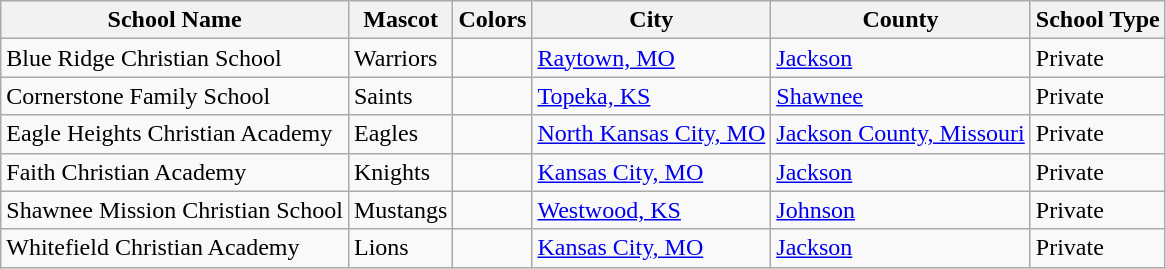<table class="wikitable">
<tr>
<th>School Name</th>
<th>Mascot</th>
<th>Colors</th>
<th>City</th>
<th>County</th>
<th>School Type</th>
</tr>
<tr>
<td>Blue Ridge Christian School</td>
<td>Warriors</td>
<td></td>
<td><a href='#'>Raytown, MO</a></td>
<td><a href='#'>Jackson</a></td>
<td>Private</td>
</tr>
<tr>
<td>Cornerstone Family School</td>
<td>Saints</td>
<td></td>
<td><a href='#'>Topeka, KS</a></td>
<td><a href='#'>Shawnee</a></td>
<td>Private</td>
</tr>
<tr>
<td>Eagle Heights Christian Academy</td>
<td>Eagles</td>
<td></td>
<td><a href='#'>North Kansas City, MO</a></td>
<td><a href='#'>Jackson County, Missouri</a></td>
<td>Private</td>
</tr>
<tr>
<td>Faith Christian Academy</td>
<td>Knights</td>
<td></td>
<td><a href='#'>Kansas City, MO</a></td>
<td><a href='#'>Jackson</a></td>
<td>Private</td>
</tr>
<tr>
<td>Shawnee Mission Christian School</td>
<td>Mustangs</td>
<td></td>
<td><a href='#'>Westwood, KS</a></td>
<td><a href='#'>Johnson</a></td>
<td>Private</td>
</tr>
<tr>
<td>Whitefield Christian Academy</td>
<td>Lions</td>
<td></td>
<td><a href='#'>Kansas City, MO</a></td>
<td><a href='#'>Jackson</a></td>
<td>Private</td>
</tr>
</table>
